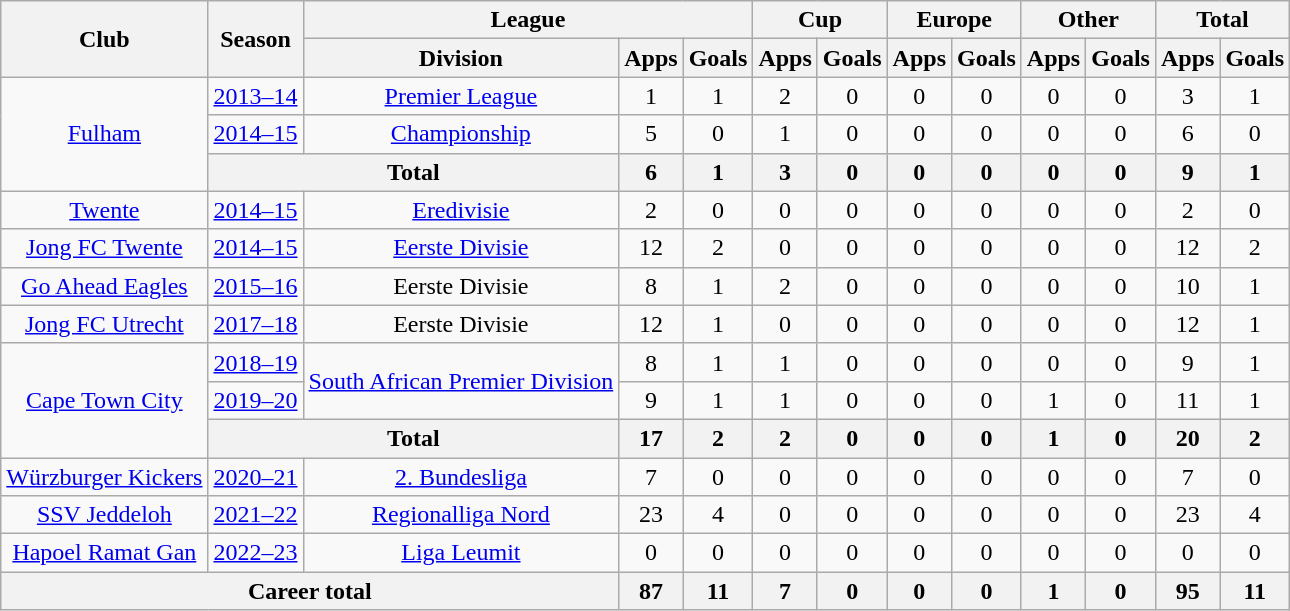<table class="wikitable" style="text-align:center">
<tr>
<th rowspan="2">Club</th>
<th rowspan="2">Season</th>
<th colspan="3">League</th>
<th colspan="2">Cup</th>
<th colspan="2">Europe</th>
<th colspan="2">Other</th>
<th colspan="2">Total</th>
</tr>
<tr>
<th>Division</th>
<th>Apps</th>
<th>Goals</th>
<th>Apps</th>
<th>Goals</th>
<th>Apps</th>
<th>Goals</th>
<th>Apps</th>
<th>Goals</th>
<th>Apps</th>
<th>Goals</th>
</tr>
<tr>
<td rowspan="3"><a href='#'>Fulham</a></td>
<td><a href='#'>2013–14</a></td>
<td><a href='#'>Premier League</a></td>
<td>1</td>
<td>1</td>
<td>2</td>
<td>0</td>
<td>0</td>
<td>0</td>
<td>0</td>
<td>0</td>
<td>3</td>
<td>1</td>
</tr>
<tr>
<td><a href='#'>2014–15</a></td>
<td><a href='#'>Championship</a></td>
<td>5</td>
<td>0</td>
<td>1</td>
<td>0</td>
<td>0</td>
<td>0</td>
<td>0</td>
<td>0</td>
<td>6</td>
<td>0</td>
</tr>
<tr>
<th colspan="2">Total</th>
<th>6</th>
<th>1</th>
<th>3</th>
<th>0</th>
<th>0</th>
<th>0</th>
<th>0</th>
<th>0</th>
<th>9</th>
<th>1</th>
</tr>
<tr>
<td><a href='#'>Twente</a></td>
<td><a href='#'>2014–15</a></td>
<td><a href='#'>Eredivisie</a></td>
<td>2</td>
<td>0</td>
<td>0</td>
<td>0</td>
<td>0</td>
<td>0</td>
<td>0</td>
<td>0</td>
<td>2</td>
<td>0</td>
</tr>
<tr>
<td><a href='#'>Jong FC Twente</a></td>
<td><a href='#'>2014–15</a></td>
<td><a href='#'>Eerste Divisie</a></td>
<td>12</td>
<td>2</td>
<td>0</td>
<td>0</td>
<td>0</td>
<td>0</td>
<td>0</td>
<td>0</td>
<td>12</td>
<td>2</td>
</tr>
<tr>
<td><a href='#'>Go Ahead Eagles</a></td>
<td><a href='#'>2015–16</a></td>
<td>Eerste Divisie</td>
<td>8</td>
<td>1</td>
<td>2</td>
<td>0</td>
<td>0</td>
<td>0</td>
<td>0</td>
<td>0</td>
<td>10</td>
<td>1</td>
</tr>
<tr>
<td><a href='#'>Jong FC Utrecht</a></td>
<td><a href='#'>2017–18</a></td>
<td>Eerste Divisie</td>
<td>12</td>
<td>1</td>
<td>0</td>
<td>0</td>
<td>0</td>
<td>0</td>
<td>0</td>
<td>0</td>
<td>12</td>
<td>1</td>
</tr>
<tr>
<td rowspan="3"><a href='#'>Cape Town City</a></td>
<td><a href='#'>2018–19</a></td>
<td rowspan="2"><a href='#'>South African Premier Division</a></td>
<td>8</td>
<td>1</td>
<td>1</td>
<td>0</td>
<td>0</td>
<td>0</td>
<td>0</td>
<td>0</td>
<td>9</td>
<td>1</td>
</tr>
<tr>
<td><a href='#'>2019–20</a></td>
<td>9</td>
<td>1</td>
<td>1</td>
<td>0</td>
<td>0</td>
<td>0</td>
<td>1</td>
<td>0</td>
<td>11</td>
<td>1</td>
</tr>
<tr>
<th colspan="2">Total</th>
<th>17</th>
<th>2</th>
<th>2</th>
<th>0</th>
<th>0</th>
<th>0</th>
<th>1</th>
<th>0</th>
<th>20</th>
<th>2</th>
</tr>
<tr>
<td><a href='#'>Würzburger Kickers</a></td>
<td><a href='#'>2020–21</a></td>
<td><a href='#'>2. Bundesliga</a></td>
<td>7</td>
<td>0</td>
<td>0</td>
<td>0</td>
<td>0</td>
<td>0</td>
<td>0</td>
<td>0</td>
<td>7</td>
<td>0</td>
</tr>
<tr>
<td><a href='#'>SSV Jeddeloh</a></td>
<td><a href='#'>2021–22</a></td>
<td><a href='#'>Regionalliga Nord</a></td>
<td>23</td>
<td>4</td>
<td>0</td>
<td>0</td>
<td>0</td>
<td>0</td>
<td>0</td>
<td>0</td>
<td>23</td>
<td>4</td>
</tr>
<tr>
<td><a href='#'>Hapoel Ramat Gan</a></td>
<td><a href='#'>2022–23</a></td>
<td><a href='#'>Liga Leumit</a></td>
<td>0</td>
<td>0</td>
<td>0</td>
<td>0</td>
<td>0</td>
<td>0</td>
<td>0</td>
<td>0</td>
<td>0</td>
<td>0</td>
</tr>
<tr>
<th colspan="3">Career total</th>
<th>87</th>
<th>11</th>
<th>7</th>
<th>0</th>
<th>0</th>
<th>0</th>
<th>1</th>
<th>0</th>
<th>95</th>
<th>11</th>
</tr>
</table>
